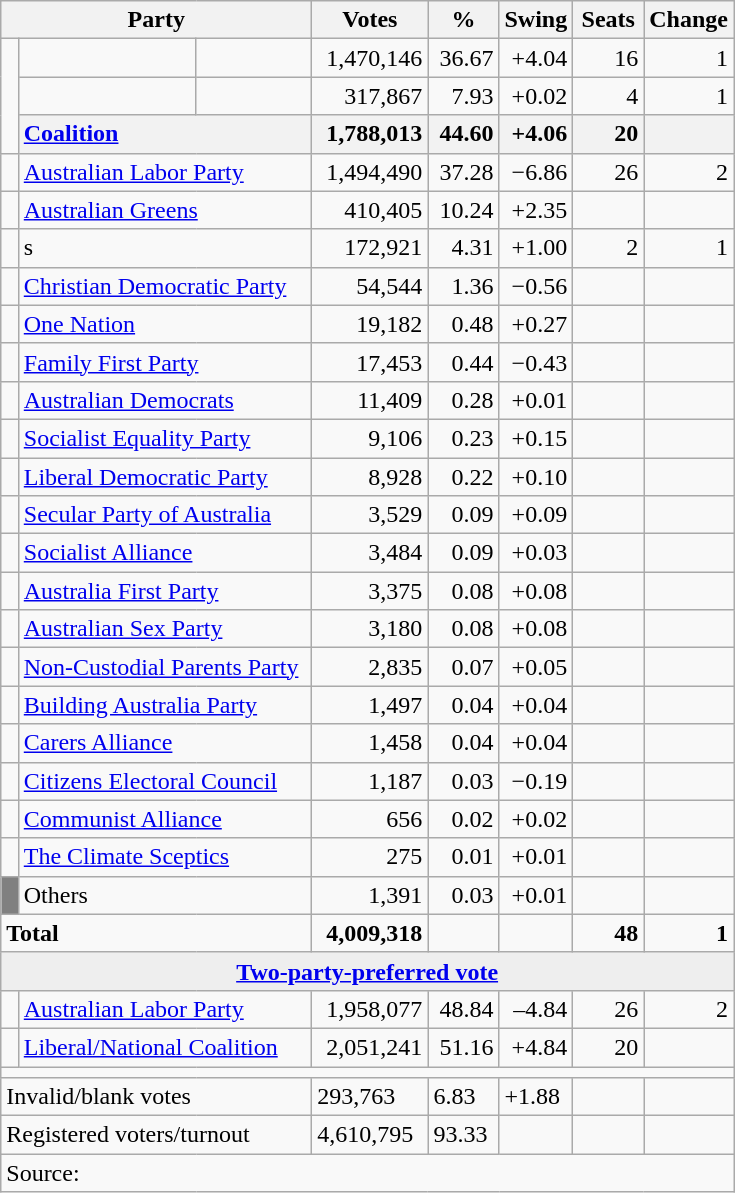<table class="wikitable">
<tr>
<th style="width:200px" colspan=3><strong>Party</strong></th>
<th style="width:70px; text-align:center;"><strong>Votes</strong></th>
<th style="width:40px; text-align:center;"><strong>%</strong></th>
<th style="width:40px; text-align:center;"><strong>Swing</strong></th>
<th style="width:40px; text-align:center;"><strong>Seats</strong></th>
<th style="width:40px; text-align:center;"><strong>Change</strong></th>
</tr>
<tr>
<td rowspan="3"> </td>
<td> </td>
<td></td>
<td align="right">1,470,146</td>
<td align="right">36.67</td>
<td align="right">+4.04</td>
<td align="right">16</td>
<td align="right"> 1</td>
</tr>
<tr>
<td> </td>
<td></td>
<td align="right">317,867</td>
<td align="right">7.93</td>
<td align="right">+0.02</td>
<td align="right">4</td>
<td align="right"> 1</td>
</tr>
<tr>
<th colspan="2" style="text-align:left;"><a href='#'>Coalition</a></th>
<th style="text-align:right;">1,788,013</th>
<th style="text-align:right;">44.60</th>
<th style="text-align:right;">+4.06</th>
<th style="text-align:right;">20</th>
<th style="text-align:right;"></th>
</tr>
<tr>
<td> </td>
<td colspan="2"><a href='#'>Australian Labor Party</a></td>
<td align="right">1,494,490</td>
<td align="right">37.28</td>
<td align="right">−6.86</td>
<td align="right">26</td>
<td align="right"> 2</td>
</tr>
<tr>
<td> </td>
<td colspan=2><a href='#'>Australian Greens</a></td>
<td align=right>410,405</td>
<td align=right>10.24</td>
<td align=right>+2.35</td>
<td align=right></td>
<td align=right></td>
</tr>
<tr>
<td> </td>
<td colspan="2">s</td>
<td align="right">172,921</td>
<td align="right">4.31</td>
<td align="right">+1.00</td>
<td align="right">2</td>
<td align="right"> 1</td>
</tr>
<tr>
<td> </td>
<td colspan="2"><a href='#'>Christian Democratic Party</a></td>
<td align="right">54,544</td>
<td align="right">1.36</td>
<td align="right">−0.56</td>
<td align="right"></td>
<td align="right"></td>
</tr>
<tr>
<td> </td>
<td colspan="2"><a href='#'>One Nation</a></td>
<td align="right">19,182</td>
<td align="right">0.48</td>
<td align="right">+0.27</td>
<td align="right"></td>
<td align="right"></td>
</tr>
<tr>
<td> </td>
<td colspan="2"><a href='#'>Family First Party</a></td>
<td align="right">17,453</td>
<td align="right">0.44</td>
<td align="right">−0.43</td>
<td align="right"></td>
<td align="right"></td>
</tr>
<tr>
<td> </td>
<td colspan="2"><a href='#'>Australian Democrats</a></td>
<td align="right">11,409</td>
<td align="right">0.28</td>
<td align="right">+0.01</td>
<td align="right"></td>
<td align="right"></td>
</tr>
<tr>
<td> </td>
<td colspan="2"><a href='#'>Socialist Equality Party</a></td>
<td align="right">9,106</td>
<td align="right">0.23</td>
<td align="right">+0.15</td>
<td align="right"></td>
<td align="right"></td>
</tr>
<tr>
<td> </td>
<td colspan="2"><a href='#'>Liberal Democratic Party</a></td>
<td align="right">8,928</td>
<td align="right">0.22</td>
<td align="right">+0.10</td>
<td align="right"></td>
<td align="right"></td>
</tr>
<tr>
<td> </td>
<td colspan="2"><a href='#'>Secular Party of Australia</a></td>
<td align="right">3,529</td>
<td align="right">0.09</td>
<td align="right">+0.09</td>
<td align="right"></td>
<td align="right"></td>
</tr>
<tr>
<td> </td>
<td colspan="2"><a href='#'>Socialist Alliance</a></td>
<td align="right">3,484</td>
<td align="right">0.09</td>
<td align="right">+0.03</td>
<td align="right"></td>
<td align="right"></td>
</tr>
<tr>
<td> </td>
<td colspan="2"><a href='#'>Australia First Party</a></td>
<td align="right">3,375</td>
<td align="right">0.08</td>
<td align="right">+0.08</td>
<td align="right"></td>
<td align="right"></td>
</tr>
<tr>
<td> </td>
<td colspan="2"><a href='#'>Australian Sex Party</a></td>
<td align="right">3,180</td>
<td align="right">0.08</td>
<td align="right">+0.08</td>
<td align="right"></td>
<td align="right"></td>
</tr>
<tr>
<td> </td>
<td colspan="2"><a href='#'>Non-Custodial Parents Party</a></td>
<td align="right">2,835</td>
<td align="right">0.07</td>
<td align="right">+0.05</td>
<td align="right"></td>
<td align="right"></td>
</tr>
<tr>
<td> </td>
<td colspan="2"><a href='#'>Building Australia Party</a></td>
<td align="right">1,497</td>
<td align="right">0.04</td>
<td align="right">+0.04</td>
<td align="right"></td>
<td align="right"></td>
</tr>
<tr>
<td> </td>
<td colspan="2"><a href='#'>Carers Alliance</a></td>
<td align="right">1,458</td>
<td align="right">0.04</td>
<td align="right">+0.04</td>
<td align="right"></td>
<td align="right"></td>
</tr>
<tr>
<td> </td>
<td colspan="2"><a href='#'>Citizens Electoral Council</a></td>
<td align="right">1,187</td>
<td align="right">0.03</td>
<td align="right">−0.19</td>
<td align="right"></td>
<td align="right"></td>
</tr>
<tr>
<td> </td>
<td colspan="2"><a href='#'>Communist Alliance</a></td>
<td align="right">656</td>
<td align="right">0.02</td>
<td align="right">+0.02</td>
<td align="right"></td>
<td align="right"></td>
</tr>
<tr>
<td> </td>
<td colspan="2"><a href='#'>The Climate Sceptics</a></td>
<td align="right">275</td>
<td align="right">0.01</td>
<td align="right">+0.01</td>
<td align="right"></td>
<td align="right"></td>
</tr>
<tr>
<td style="background:gray;"> </td>
<td colspan=2>Others</td>
<td align=right>1,391</td>
<td align=right>0.03</td>
<td align=right>+0.01</td>
<td align=right></td>
<td align=right></td>
</tr>
<tr>
<td colspan="3"><strong>Total</strong></td>
<td align="right"><strong>4,009,318</strong></td>
<td align="right"><strong> </strong></td>
<td align="right"><strong> </strong></td>
<td align=right><strong>48</strong></td>
<td align=right><strong> 1</strong></td>
</tr>
<tr>
<td colspan="8" style="text-align:center; background:#eee;"><strong><a href='#'>Two-party-preferred vote</a></strong></td>
</tr>
<tr>
<td> </td>
<td colspan=2><a href='#'>Australian Labor Party</a></td>
<td align=right>1,958,077</td>
<td align=right>48.84</td>
<td align=right>–4.84</td>
<td align=right>26</td>
<td align=right> 2</td>
</tr>
<tr>
<td> </td>
<td colspan=2><a href='#'>Liberal/National Coalition</a></td>
<td align=right>2,051,241</td>
<td align=right>51.16</td>
<td align=right>+4.84</td>
<td align=right>20</td>
<td align=right></td>
</tr>
<tr>
<td colspan="8"></td>
</tr>
<tr>
<td colspan="3">Invalid/blank votes</td>
<td>293,763</td>
<td>6.83</td>
<td>+1.88</td>
<td></td>
<td></td>
</tr>
<tr>
<td colspan="3">Registered voters/turnout</td>
<td>4,610,795</td>
<td>93.33</td>
<td></td>
<td></td>
<td></td>
</tr>
<tr>
<td colspan="8">Source: </td>
</tr>
</table>
